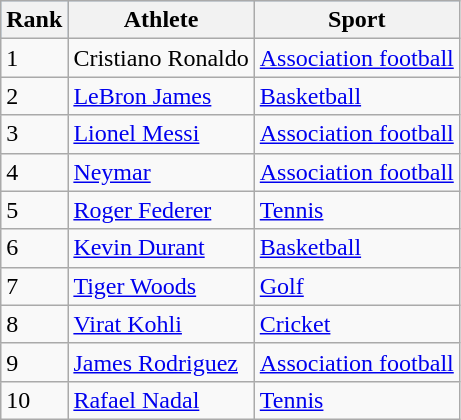<table class="wikitable plainrowheaders">
<tr style="background:#9cf;">
<th>Rank</th>
<th>Athlete</th>
<th>Sport</th>
</tr>
<tr>
<td>1</td>
<td> Cristiano Ronaldo</td>
<td><a href='#'>Association football</a></td>
</tr>
<tr>
<td>2</td>
<td> <a href='#'>LeBron James</a></td>
<td><a href='#'>Basketball</a></td>
</tr>
<tr>
<td>3</td>
<td> <a href='#'>Lionel Messi</a></td>
<td><a href='#'>Association football</a></td>
</tr>
<tr>
<td>4</td>
<td> <a href='#'>Neymar</a></td>
<td><a href='#'>Association football</a></td>
</tr>
<tr>
<td>5</td>
<td> <a href='#'>Roger Federer</a></td>
<td><a href='#'>Tennis</a></td>
</tr>
<tr>
<td>6</td>
<td> <a href='#'>Kevin Durant</a></td>
<td><a href='#'>Basketball</a></td>
</tr>
<tr>
<td>7</td>
<td> <a href='#'>Tiger Woods</a></td>
<td><a href='#'>Golf</a></td>
</tr>
<tr>
<td>8</td>
<td> <a href='#'>Virat Kohli</a></td>
<td><a href='#'>Cricket</a></td>
</tr>
<tr>
<td>9</td>
<td> <a href='#'>James Rodriguez</a></td>
<td><a href='#'>Association football</a></td>
</tr>
<tr>
<td>10</td>
<td> <a href='#'>Rafael Nadal</a></td>
<td><a href='#'>Tennis</a></td>
</tr>
</table>
